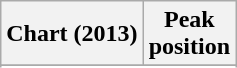<table class="wikitable sortable plainrowheaders">
<tr>
<th>Chart (2013)</th>
<th>Peak<br>position</th>
</tr>
<tr>
</tr>
<tr>
</tr>
<tr>
</tr>
<tr>
</tr>
</table>
